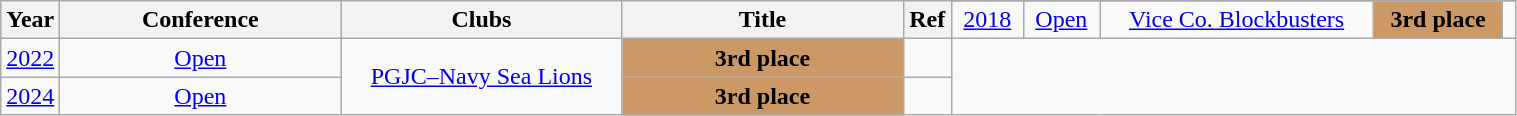<table class="wikitable sortable" style="text-align:center" width="80%">
<tr>
<th style="width:25px;" rowspan="2">Year</th>
<th style="width:180px;" rowspan="2">Conference</th>
<th style="width:180px;" rowspan="2">Clubs</th>
<th style="width:180px;" rowspan="2">Title</th>
<th style="width:25px;" rowspan="2">Ref</th>
</tr>
<tr align=center>
<td><a href='#'>2018</a></td>
<td><a href='#'>Open</a></td>
<td><a href='#'>Vice Co. Blockbusters</a></td>
<td style="background:#cc9966;"><strong>3rd place</strong></td>
<td></td>
</tr>
<tr align=center>
<td><a href='#'>2022</a></td>
<td><a href='#'>Open</a></td>
<td rowspan=2><a href='#'>PGJC–Navy Sea Lions</a></td>
<td bgcolor=#cc9966><strong>3rd place</strong></td>
<td></td>
</tr>
<tr align=center>
<td><a href='#'>2024</a></td>
<td><a href='#'>Open</a></td>
<td bgcolor=#cc9966><strong>3rd place</strong></td>
<td></td>
</tr>
</table>
